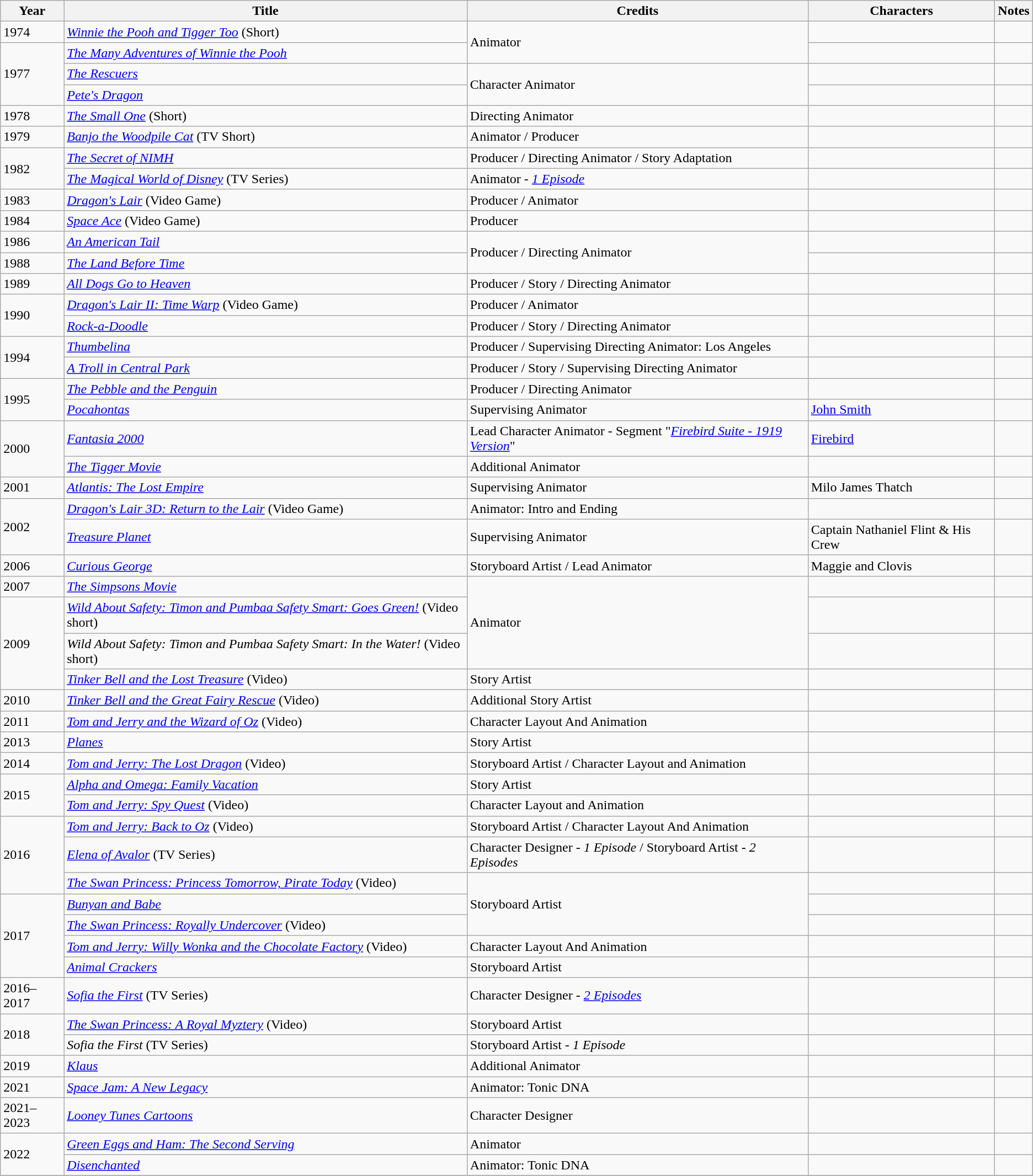<table class="wikitable sortable">
<tr>
<th>Year</th>
<th>Title</th>
<th>Credits</th>
<th>Characters</th>
<th>Notes</th>
</tr>
<tr>
<td>1974</td>
<td><em><a href='#'>Winnie the Pooh and Tigger Too</a></em> (Short)</td>
<td rowspan="2">Animator</td>
<td></td>
<td></td>
</tr>
<tr>
<td rowspan="3">1977</td>
<td><em><a href='#'>The Many Adventures of Winnie the Pooh</a></em></td>
<td></td>
<td></td>
</tr>
<tr>
<td><em><a href='#'>The Rescuers</a></em></td>
<td rowspan="2">Character Animator</td>
<td></td>
<td></td>
</tr>
<tr>
<td><em><a href='#'>Pete's Dragon</a></em></td>
<td></td>
<td></td>
</tr>
<tr>
<td>1978</td>
<td><em><a href='#'>The Small One</a></em> (Short)</td>
<td>Directing Animator</td>
<td></td>
<td></td>
</tr>
<tr>
<td>1979</td>
<td><em><a href='#'>Banjo the Woodpile Cat</a></em> (TV Short)</td>
<td>Animator / Producer</td>
<td></td>
<td></td>
</tr>
<tr>
<td rowspan="2">1982</td>
<td><em><a href='#'>The Secret of NIMH</a></em></td>
<td>Producer / Directing Animator / Story Adaptation</td>
<td></td>
<td></td>
</tr>
<tr>
<td><em><a href='#'>The Magical World of Disney</a></em> (TV Series)</td>
<td>Animator - <em><a href='#'>1 Episode</a></em></td>
<td></td>
<td></td>
</tr>
<tr>
<td>1983</td>
<td><em><a href='#'>Dragon's Lair</a></em> (Video Game)</td>
<td>Producer / Animator</td>
<td></td>
<td></td>
</tr>
<tr>
<td>1984</td>
<td><em><a href='#'>Space Ace</a></em> (Video Game)</td>
<td>Producer</td>
<td></td>
<td></td>
</tr>
<tr>
<td>1986</td>
<td><em><a href='#'>An American Tail</a></em></td>
<td rowspan="2">Producer / Directing Animator</td>
<td></td>
<td></td>
</tr>
<tr>
<td>1988</td>
<td><em><a href='#'>The Land Before Time</a></em></td>
<td></td>
<td></td>
</tr>
<tr>
<td>1989</td>
<td><em><a href='#'>All Dogs Go to Heaven</a></em></td>
<td>Producer / Story / Directing Animator</td>
<td></td>
<td></td>
</tr>
<tr>
<td rowspan="2">1990</td>
<td><em><a href='#'>Dragon's Lair II: Time Warp</a></em> (Video Game)</td>
<td>Producer / Animator</td>
<td></td>
<td></td>
</tr>
<tr>
<td><em><a href='#'>Rock-a-Doodle</a></em></td>
<td>Producer / Story / Directing Animator</td>
<td></td>
<td></td>
</tr>
<tr>
<td rowspan="2">1994</td>
<td><em><a href='#'>Thumbelina</a></em></td>
<td>Producer / Supervising Directing Animator: Los Angeles</td>
<td></td>
<td></td>
</tr>
<tr>
<td><em><a href='#'>A Troll in Central Park</a></em></td>
<td>Producer / Story / Supervising Directing Animator</td>
<td></td>
<td></td>
</tr>
<tr>
<td rowspan="2">1995</td>
<td><em><a href='#'>The Pebble and the Penguin</a></em></td>
<td>Producer / Directing Animator</td>
<td></td>
<td></td>
</tr>
<tr>
<td><em><a href='#'>Pocahontas</a></em></td>
<td>Supervising Animator</td>
<td><a href='#'>John Smith</a></td>
<td></td>
</tr>
<tr>
<td rowspan="2">2000</td>
<td><em><a href='#'>Fantasia 2000</a></em></td>
<td>Lead Character Animator - Segment "<em><a href='#'>Firebird Suite - 1919 Version</a></em>"</td>
<td><a href='#'>Firebird</a></td>
<td></td>
</tr>
<tr>
<td><em><a href='#'>The Tigger Movie</a></em></td>
<td>Additional Animator</td>
<td></td>
<td></td>
</tr>
<tr>
<td>2001</td>
<td><em><a href='#'>Atlantis: The Lost Empire</a></em></td>
<td>Supervising Animator</td>
<td>Milo James Thatch</td>
<td></td>
</tr>
<tr>
<td rowspan="2">2002</td>
<td><em><a href='#'>Dragon's Lair 3D: Return to the Lair</a></em> (Video Game)</td>
<td>Animator: Intro and Ending</td>
<td></td>
<td></td>
</tr>
<tr>
<td><em><a href='#'>Treasure Planet</a></em></td>
<td>Supervising Animator</td>
<td>Captain Nathaniel Flint & His Crew</td>
<td></td>
</tr>
<tr>
<td>2006</td>
<td><em><a href='#'>Curious George</a></em></td>
<td>Storyboard Artist / Lead Animator</td>
<td>Maggie and Clovis</td>
<td></td>
</tr>
<tr>
<td>2007</td>
<td><em><a href='#'>The Simpsons Movie</a></em></td>
<td rowspan="3">Animator</td>
<td></td>
<td></td>
</tr>
<tr>
<td rowspan="3">2009</td>
<td><em><a href='#'>Wild About Safety: Timon and Pumbaa Safety Smart: Goes Green!</a></em> (Video short)</td>
<td></td>
<td></td>
</tr>
<tr>
<td><em>Wild About Safety: Timon and Pumbaa Safety Smart: In the Water!</em> (Video short)</td>
<td></td>
<td></td>
</tr>
<tr>
<td><em><a href='#'>Tinker Bell and the Lost Treasure</a></em> (Video)</td>
<td>Story Artist</td>
<td></td>
<td></td>
</tr>
<tr>
<td>2010</td>
<td><em><a href='#'>Tinker Bell and the Great Fairy Rescue</a></em> (Video)</td>
<td>Additional Story Artist</td>
<td></td>
<td></td>
</tr>
<tr>
<td>2011</td>
<td><em><a href='#'>Tom and Jerry and the Wizard of Oz</a></em> (Video)</td>
<td>Character Layout And Animation</td>
<td></td>
<td></td>
</tr>
<tr>
<td>2013</td>
<td><em><a href='#'>Planes</a></em></td>
<td>Story Artist</td>
<td></td>
<td></td>
</tr>
<tr>
<td>2014</td>
<td><em><a href='#'>Tom and Jerry: The Lost Dragon</a></em> (Video)</td>
<td>Storyboard Artist / Character Layout and Animation</td>
<td></td>
<td></td>
</tr>
<tr>
<td rowspan="2">2015</td>
<td><em><a href='#'>Alpha and Omega: Family Vacation</a></em></td>
<td>Story Artist</td>
<td></td>
<td></td>
</tr>
<tr>
<td><em><a href='#'>Tom and Jerry: Spy Quest</a></em> (Video)</td>
<td>Character Layout and Animation</td>
<td></td>
<td></td>
</tr>
<tr>
<td rowspan="3">2016</td>
<td><em><a href='#'>Tom and Jerry: Back to Oz</a></em> (Video)</td>
<td>Storyboard Artist / Character Layout And Animation</td>
<td></td>
<td></td>
</tr>
<tr>
<td><em><a href='#'>Elena of Avalor</a></em> (TV Series)</td>
<td>Character Designer - <em>1 Episode</em> / Storyboard Artist - <em>2 Episodes</em></td>
<td></td>
<td></td>
</tr>
<tr>
<td><em><a href='#'>The Swan Princess: Princess Tomorrow, Pirate Today</a></em> (Video)</td>
<td rowspan="3">Storyboard Artist</td>
<td></td>
<td></td>
</tr>
<tr>
<td rowspan="4">2017</td>
<td><em><a href='#'>Bunyan and Babe</a></em></td>
<td></td>
<td></td>
</tr>
<tr>
<td><em><a href='#'>The Swan Princess: Royally Undercover</a></em> (Video)</td>
<td></td>
<td></td>
</tr>
<tr>
<td><em><a href='#'>Tom and Jerry: Willy Wonka and the Chocolate Factory</a></em> (Video)</td>
<td>Character Layout And Animation</td>
<td></td>
<td></td>
</tr>
<tr>
<td><em><a href='#'>Animal Crackers</a></em></td>
<td>Storyboard Artist</td>
<td></td>
<td></td>
</tr>
<tr>
<td>2016–2017</td>
<td><em><a href='#'>Sofia the First</a></em> (TV Series)</td>
<td>Character Designer - <em><a href='#'>2 Episodes</a></em></td>
<td></td>
<td></td>
</tr>
<tr>
<td rowspan="2">2018</td>
<td><em><a href='#'>The Swan Princess: A Royal Myztery</a></em> (Video)</td>
<td>Storyboard Artist</td>
<td></td>
<td></td>
</tr>
<tr>
<td><em>Sofia the First</em> (TV Series)</td>
<td>Storyboard Artist - <em>1 Episode</em></td>
<td></td>
<td></td>
</tr>
<tr>
<td>2019</td>
<td><em><a href='#'>Klaus</a></em></td>
<td>Additional Animator</td>
<td></td>
<td></td>
</tr>
<tr>
<td>2021</td>
<td><em><a href='#'>Space Jam: A New Legacy</a></em></td>
<td>Animator: Tonic DNA</td>
<td></td>
<td></td>
</tr>
<tr>
<td>2021–2023</td>
<td><em><a href='#'>Looney Tunes Cartoons</a></em></td>
<td>Character Designer</td>
<td></td>
<td></td>
</tr>
<tr>
<td rowspan="2">2022</td>
<td><em><a href='#'>Green Eggs and Ham: The Second Serving</a></em></td>
<td>Animator</td>
<td></td>
<td></td>
</tr>
<tr>
<td><em><a href='#'>Disenchanted</a></em></td>
<td>Animator: Tonic DNA</td>
<td></td>
<td></td>
</tr>
<tr>
</tr>
</table>
